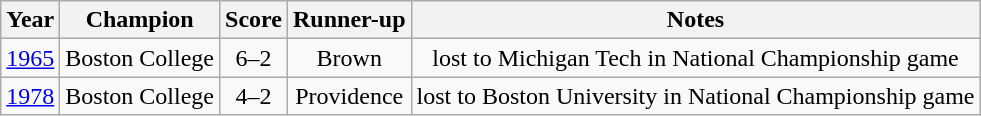<table class="wikitable sortable" style="text-align: center;">
<tr>
<th>Year</th>
<th>Champion</th>
<th>Score</th>
<th>Runner-up</th>
<th>Notes</th>
</tr>
<tr>
<td><a href='#'>1965</a></td>
<td>Boston College</td>
<td>6–2</td>
<td>Brown</td>
<td>lost to Michigan Tech in National Championship game</td>
</tr>
<tr>
<td><a href='#'>1978</a></td>
<td>Boston College</td>
<td>4–2</td>
<td>Providence</td>
<td>lost to Boston University in National Championship game</td>
</tr>
</table>
